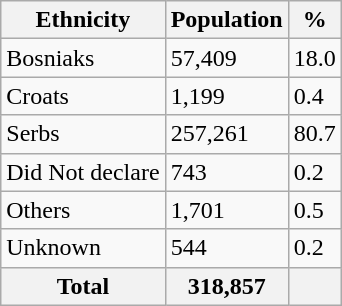<table class="wikitable">
<tr>
<th>Ethnicity</th>
<th>Population</th>
<th>%</th>
</tr>
<tr>
<td>Bosniaks</td>
<td>57,409</td>
<td>18.0</td>
</tr>
<tr>
<td>Croats</td>
<td>1,199</td>
<td>0.4</td>
</tr>
<tr>
<td>Serbs</td>
<td>257,261</td>
<td>80.7</td>
</tr>
<tr>
<td>Did Not declare</td>
<td>743</td>
<td>0.2</td>
</tr>
<tr>
<td>Others</td>
<td>1,701</td>
<td>0.5</td>
</tr>
<tr>
<td>Unknown</td>
<td>544</td>
<td>0.2</td>
</tr>
<tr>
<th>Total</th>
<th>318,857</th>
<th></th>
</tr>
</table>
